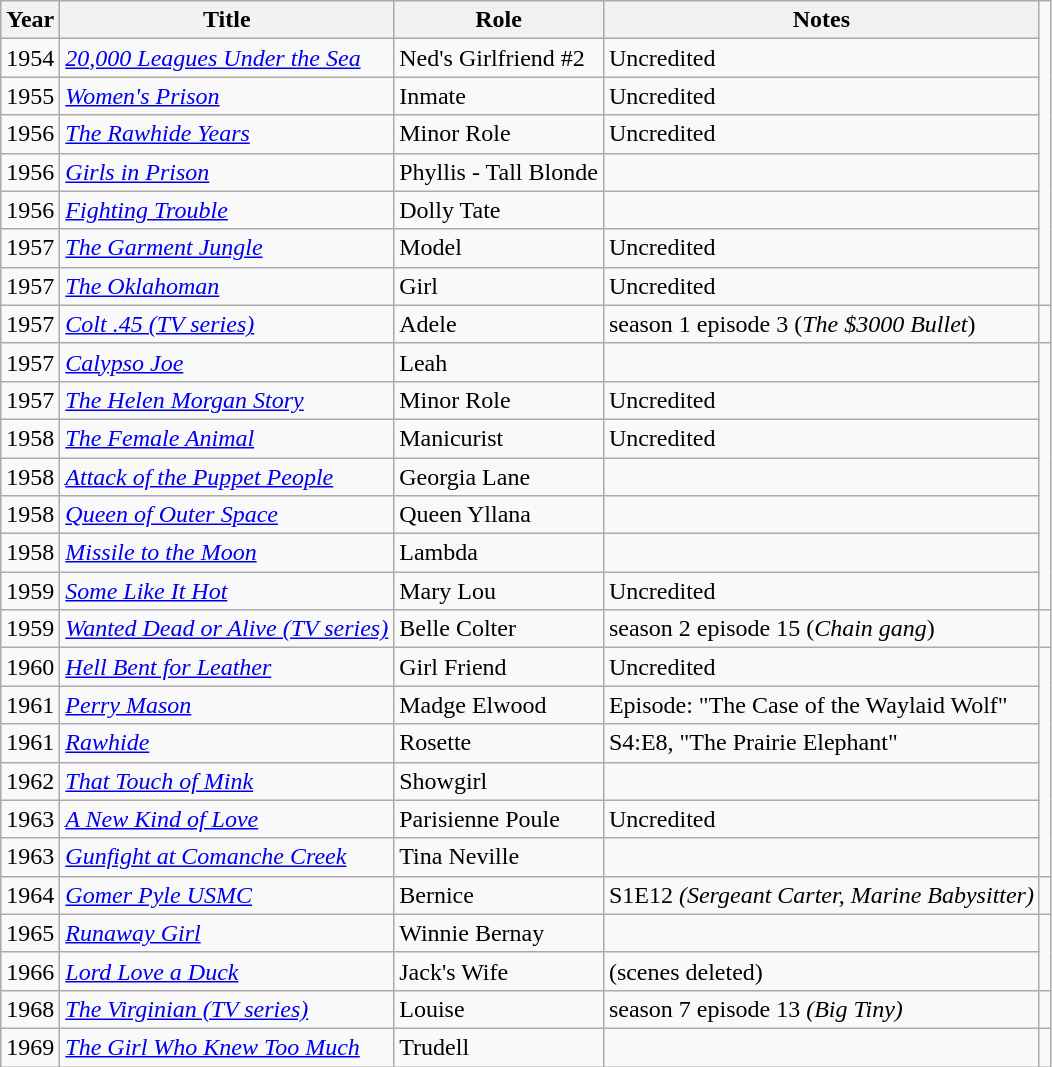<table class="wikitable">
<tr>
<th>Year</th>
<th>Title</th>
<th>Role</th>
<th>Notes</th>
</tr>
<tr>
<td>1954</td>
<td><em><a href='#'>20,000 Leagues Under the Sea</a></em></td>
<td>Ned's Girlfriend #2</td>
<td>Uncredited</td>
</tr>
<tr>
<td>1955</td>
<td><em><a href='#'>Women's Prison</a></em></td>
<td>Inmate</td>
<td>Uncredited</td>
</tr>
<tr>
<td>1956</td>
<td><em><a href='#'>The Rawhide Years</a></em></td>
<td>Minor Role</td>
<td>Uncredited</td>
</tr>
<tr>
<td>1956</td>
<td><em><a href='#'>Girls in Prison</a></em></td>
<td>Phyllis - Tall Blonde</td>
<td></td>
</tr>
<tr>
<td>1956</td>
<td><em><a href='#'>Fighting Trouble</a></em></td>
<td>Dolly Tate</td>
<td></td>
</tr>
<tr>
<td>1957</td>
<td><em><a href='#'>The Garment Jungle</a></em></td>
<td>Model</td>
<td>Uncredited</td>
</tr>
<tr>
<td>1957</td>
<td><em><a href='#'>The Oklahoman</a></em></td>
<td>Girl</td>
<td>Uncredited</td>
</tr>
<tr>
<td>1957</td>
<td><em><a href='#'>Colt .45 (TV series)</a></em></td>
<td>Adele</td>
<td>season 1 episode 3 (<em>The $3000 Bullet</em>)</td>
<td></td>
</tr>
<tr>
<td>1957</td>
<td><em><a href='#'>Calypso Joe</a></em></td>
<td>Leah</td>
<td></td>
</tr>
<tr>
<td>1957</td>
<td><em><a href='#'>The Helen Morgan Story</a></em></td>
<td>Minor Role</td>
<td>Uncredited</td>
</tr>
<tr>
<td>1958</td>
<td><em><a href='#'>The Female Animal</a></em></td>
<td>Manicurist</td>
<td>Uncredited</td>
</tr>
<tr>
<td>1958</td>
<td><em><a href='#'>Attack of the Puppet People</a></em></td>
<td>Georgia Lane</td>
<td></td>
</tr>
<tr>
<td>1958</td>
<td><em><a href='#'>Queen of Outer Space</a></em></td>
<td>Queen Yllana</td>
<td></td>
</tr>
<tr>
<td>1958</td>
<td><em><a href='#'>Missile to the Moon</a></em></td>
<td>Lambda</td>
<td></td>
</tr>
<tr>
<td>1959</td>
<td><em><a href='#'>Some Like It Hot</a></em></td>
<td>Mary Lou</td>
<td>Uncredited</td>
</tr>
<tr>
<td>1959</td>
<td><em><a href='#'>Wanted Dead or Alive (TV series)</a></em></td>
<td>Belle Colter</td>
<td>season 2 episode 15 (<em>Chain gang</em>)</td>
<td></td>
</tr>
<tr>
<td>1960</td>
<td><em><a href='#'>Hell Bent for Leather</a></em></td>
<td>Girl Friend</td>
<td>Uncredited</td>
</tr>
<tr>
<td>1961</td>
<td><em><a href='#'>Perry Mason</a></em></td>
<td>Madge Elwood</td>
<td>Episode: "The Case of the Waylaid Wolf"</td>
</tr>
<tr>
<td>1961</td>
<td><em><a href='#'>Rawhide</a></em></td>
<td>Rosette</td>
<td>S4:E8, "The Prairie Elephant"</td>
</tr>
<tr>
<td>1962</td>
<td><em><a href='#'>That Touch of Mink</a></em></td>
<td>Showgirl</td>
<td></td>
</tr>
<tr>
<td>1963</td>
<td><em><a href='#'>A New Kind of Love</a></em></td>
<td>Parisienne Poule</td>
<td>Uncredited</td>
</tr>
<tr>
<td>1963</td>
<td><em><a href='#'>Gunfight at Comanche Creek</a></em></td>
<td>Tina Neville</td>
<td></td>
</tr>
<tr>
<td>1964</td>
<td><em><a href='#'>Gomer Pyle USMC</a></em></td>
<td>Bernice</td>
<td>S1E12 <em>(Sergeant Carter, Marine Babysitter)</em></td>
<td></td>
</tr>
<tr>
<td>1965</td>
<td><em><a href='#'>Runaway Girl</a></em></td>
<td>Winnie Bernay</td>
<td></td>
</tr>
<tr>
<td>1966</td>
<td><em><a href='#'>Lord Love a Duck</a></em></td>
<td>Jack's Wife</td>
<td>(scenes deleted)</td>
</tr>
<tr>
<td>1968</td>
<td><em><a href='#'>The Virginian (TV series)</a></em></td>
<td>Louise</td>
<td>season 7 episode 13 <em>(Big Tiny)</em></td>
<td></td>
</tr>
<tr>
<td>1969</td>
<td><em><a href='#'>The Girl Who Knew Too Much</a></em></td>
<td>Trudell</td>
<td></td>
</tr>
</table>
